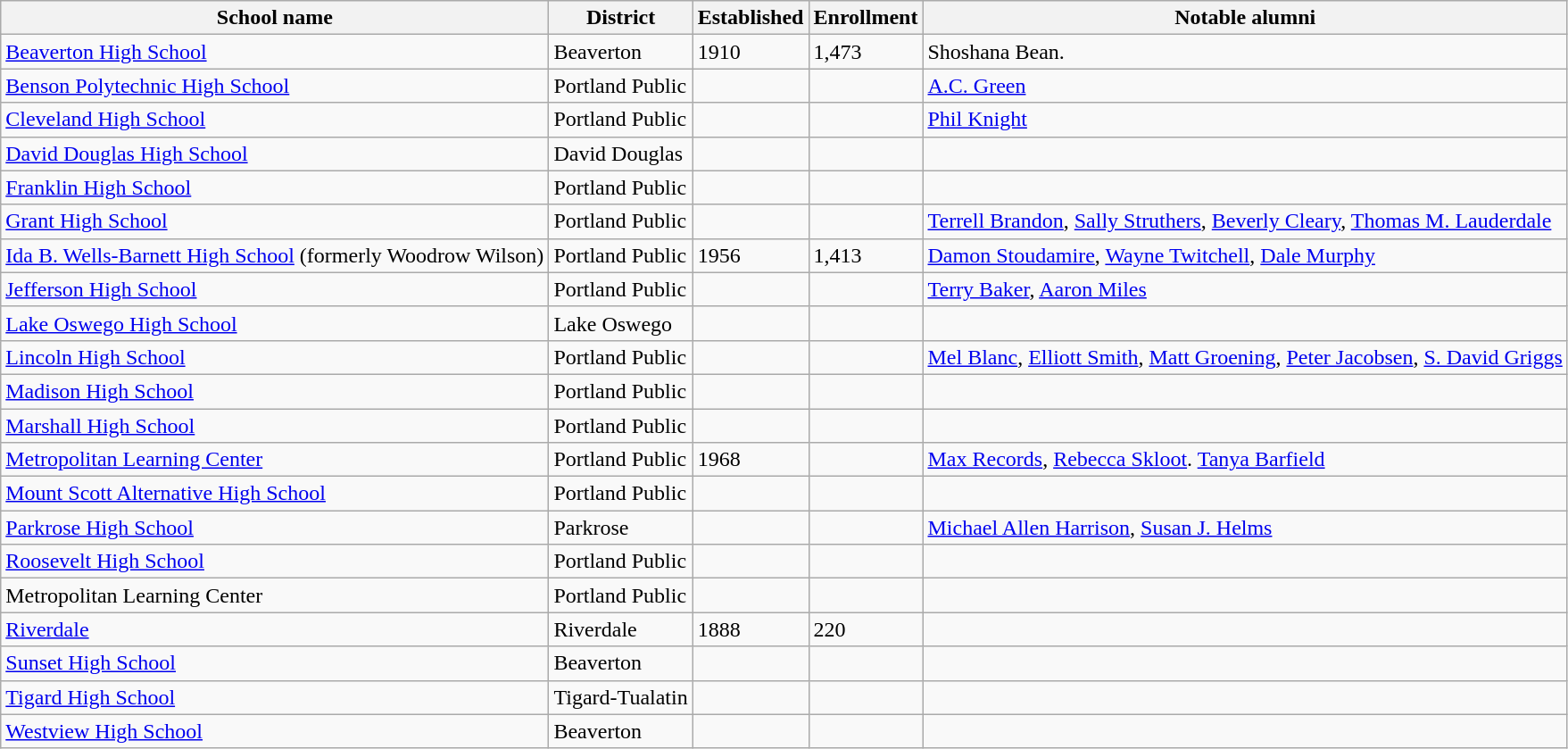<table class="wikitable sortable mw-collapsible">
<tr>
<th>School name</th>
<th>District</th>
<th>Established</th>
<th>Enrollment</th>
<th>Notable alumni</th>
</tr>
<tr>
<td><a href='#'>Beaverton High School</a></td>
<td>Beaverton</td>
<td>1910</td>
<td>1,473</td>
<td>Shoshana Bean.</td>
</tr>
<tr>
<td><a href='#'>Benson Polytechnic High School</a></td>
<td>Portland Public</td>
<td></td>
<td></td>
<td><a href='#'>A.C. Green</a></td>
</tr>
<tr>
<td><a href='#'>Cleveland High School</a></td>
<td>Portland Public</td>
<td></td>
<td></td>
<td><a href='#'>Phil Knight</a></td>
</tr>
<tr>
<td><a href='#'>David Douglas High School</a></td>
<td>David Douglas</td>
<td></td>
<td></td>
<td></td>
</tr>
<tr>
<td><a href='#'>Franklin High School</a></td>
<td>Portland Public</td>
<td></td>
<td></td>
<td></td>
</tr>
<tr>
<td><a href='#'>Grant High School</a></td>
<td>Portland Public</td>
<td></td>
<td></td>
<td><a href='#'>Terrell Brandon</a>, <a href='#'>Sally Struthers</a>, <a href='#'>Beverly Cleary</a>, <a href='#'>Thomas M. Lauderdale</a></td>
</tr>
<tr>
<td><a href='#'>Ida B. Wells-Barnett High School</a> (formerly Woodrow Wilson)</td>
<td>Portland Public</td>
<td>1956</td>
<td>1,413</td>
<td><a href='#'>Damon Stoudamire</a>, <a href='#'>Wayne Twitchell</a>, <a href='#'>Dale Murphy</a></td>
</tr>
<tr>
<td><a href='#'>Jefferson High School</a></td>
<td>Portland Public</td>
<td></td>
<td></td>
<td><a href='#'>Terry Baker</a>, <a href='#'>Aaron Miles</a></td>
</tr>
<tr>
<td><a href='#'>Lake Oswego High School</a></td>
<td>Lake Oswego</td>
<td></td>
<td></td>
<td></td>
</tr>
<tr>
<td><a href='#'>Lincoln High School</a></td>
<td>Portland Public</td>
<td></td>
<td></td>
<td><a href='#'>Mel Blanc</a>, <a href='#'>Elliott Smith</a>, <a href='#'>Matt Groening</a>, <a href='#'>Peter Jacobsen</a>, <a href='#'>S. David Griggs</a></td>
</tr>
<tr>
<td><a href='#'>Madison High School</a></td>
<td>Portland Public</td>
<td></td>
<td></td>
<td></td>
</tr>
<tr>
<td><a href='#'>Marshall High School</a></td>
<td>Portland Public</td>
<td></td>
<td></td>
<td></td>
</tr>
<tr>
<td><a href='#'>Metropolitan Learning Center</a></td>
<td>Portland Public</td>
<td>1968</td>
<td></td>
<td><a href='#'>Max Records</a>, <a href='#'>Rebecca Skloot</a>. <a href='#'>Tanya Barfield</a></td>
</tr>
<tr>
<td><a href='#'>Mount Scott Alternative High School</a></td>
<td>Portland Public</td>
<td></td>
<td></td>
<td></td>
</tr>
<tr>
<td><a href='#'>Parkrose High School</a></td>
<td>Parkrose</td>
<td></td>
<td></td>
<td><a href='#'>Michael Allen Harrison</a>, <a href='#'>Susan J. Helms</a></td>
</tr>
<tr>
<td><a href='#'>Roosevelt High School</a></td>
<td>Portland Public</td>
<td></td>
<td></td>
<td></td>
</tr>
<tr>
<td>Metropolitan Learning Center</td>
<td>Portland Public</td>
<td></td>
<td></td>
<td></td>
</tr>
<tr>
<td><a href='#'>Riverdale</a></td>
<td>Riverdale</td>
<td>1888</td>
<td>220</td>
<td></td>
</tr>
<tr>
<td><a href='#'>Sunset High School</a></td>
<td>Beaverton</td>
<td></td>
<td></td>
<td></td>
</tr>
<tr>
<td><a href='#'>Tigard High School</a></td>
<td>Tigard-Tualatin</td>
<td></td>
<td></td>
<td></td>
</tr>
<tr>
<td><a href='#'>Westview High School</a></td>
<td>Beaverton</td>
<td></td>
<td></td>
<td></td>
</tr>
</table>
